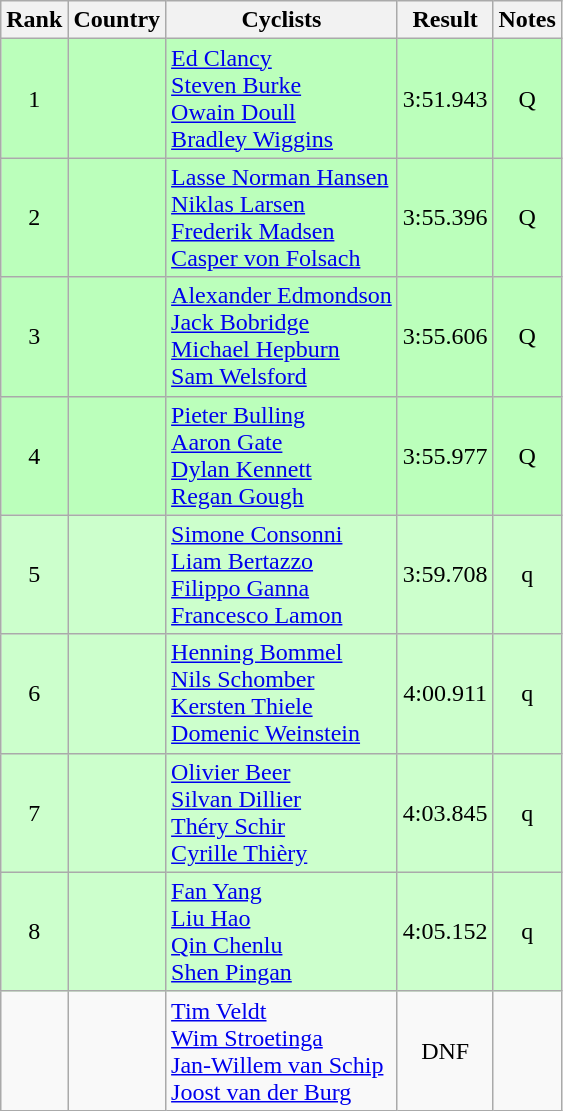<table class="wikitable sortable" style="text-align:center;">
<tr>
<th>Rank</th>
<th>Country</th>
<th class="unsortable">Cyclists</th>
<th>Result</th>
<th class="unsortable">Notes</th>
</tr>
<tr bgcolor=bbffbb>
<td>1</td>
<td align=left></td>
<td align=left><a href='#'>Ed Clancy</a><br><a href='#'>Steven Burke</a><br><a href='#'>Owain Doull</a><br><a href='#'>Bradley Wiggins</a></td>
<td>3:51.943</td>
<td>Q</td>
</tr>
<tr bgcolor=bbffbb>
<td>2</td>
<td align=left></td>
<td align=left><a href='#'>Lasse Norman Hansen</a><br><a href='#'>Niklas Larsen</a><br><a href='#'>Frederik Madsen</a><br><a href='#'>Casper von Folsach</a></td>
<td>3:55.396</td>
<td>Q</td>
</tr>
<tr bgcolor=bbffbb>
<td>3</td>
<td align=left></td>
<td align=left><a href='#'>Alexander Edmondson</a><br><a href='#'>Jack Bobridge</a><br><a href='#'>Michael Hepburn</a><br><a href='#'>Sam Welsford</a></td>
<td>3:55.606</td>
<td>Q</td>
</tr>
<tr bgcolor=bbffbb>
<td>4</td>
<td align=left></td>
<td align=left><a href='#'>Pieter Bulling</a><br><a href='#'>Aaron Gate</a><br><a href='#'>Dylan Kennett</a><br><a href='#'>Regan Gough</a></td>
<td>3:55.977</td>
<td>Q</td>
</tr>
<tr bgcolor=ccffcc>
<td>5</td>
<td align=left></td>
<td align=left><a href='#'>Simone Consonni</a><br><a href='#'>Liam Bertazzo</a><br><a href='#'>Filippo Ganna</a><br><a href='#'>Francesco Lamon</a></td>
<td>3:59.708</td>
<td>q</td>
</tr>
<tr bgcolor=ccffcc>
<td>6</td>
<td align=left></td>
<td align=left><a href='#'>Henning Bommel</a><br><a href='#'>Nils Schomber</a><br><a href='#'>Kersten Thiele</a><br><a href='#'>Domenic Weinstein</a></td>
<td>4:00.911</td>
<td>q</td>
</tr>
<tr bgcolor=ccffcc>
<td>7</td>
<td align=left></td>
<td align=left><a href='#'>Olivier Beer</a><br><a href='#'>Silvan Dillier</a><br><a href='#'>Théry Schir</a><br><a href='#'>Cyrille Thièry</a></td>
<td>4:03.845</td>
<td>q</td>
</tr>
<tr bgcolor=ccffcc>
<td>8</td>
<td align=left></td>
<td align=left><a href='#'>Fan Yang</a><br><a href='#'>Liu Hao</a><br><a href='#'>Qin Chenlu</a><br><a href='#'>Shen Pingan</a></td>
<td>4:05.152</td>
<td>q</td>
</tr>
<tr>
<td></td>
<td align=left></td>
<td align=left><a href='#'>Tim Veldt</a><br><a href='#'>Wim Stroetinga</a><br><a href='#'>Jan-Willem van Schip</a><br><a href='#'>Joost van der Burg</a></td>
<td>DNF</td>
<td></td>
</tr>
</table>
